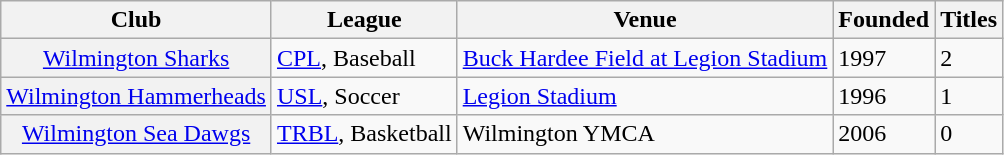<table class="wikitable">
<tr>
<th scope="col">Club</th>
<th scope="col">League</th>
<th scope="col">Venue</th>
<th scope="col">Founded</th>
<th scope="col">Titles</th>
</tr>
<tr>
<th scope="row" style="font-weight: normal;"><a href='#'>Wilmington Sharks</a></th>
<td><a href='#'>CPL</a>, Baseball</td>
<td><a href='#'>Buck Hardee Field at Legion Stadium</a></td>
<td>1997</td>
<td>2</td>
</tr>
<tr>
<th scope="row" style="font-weight: normal;"><a href='#'>Wilmington Hammerheads</a></th>
<td><a href='#'>USL</a>, Soccer</td>
<td><a href='#'>Legion Stadium</a></td>
<td>1996</td>
<td>1</td>
</tr>
<tr>
<th scope="row" style="font-weight: normal;"><a href='#'>Wilmington Sea Dawgs</a></th>
<td><a href='#'>TRBL</a>, Basketball</td>
<td>Wilmington YMCA</td>
<td>2006</td>
<td>0</td>
</tr>
</table>
